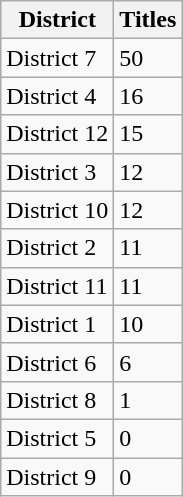<table class="wikitable sortable">
<tr>
<th>District</th>
<th>Titles</th>
</tr>
<tr>
<td>District 7</td>
<td>50</td>
</tr>
<tr>
<td>District 4</td>
<td>16</td>
</tr>
<tr>
<td>District 12</td>
<td>15</td>
</tr>
<tr>
<td>District 3</td>
<td>12</td>
</tr>
<tr>
<td>District 10</td>
<td>12</td>
</tr>
<tr>
<td>District 2</td>
<td>11</td>
</tr>
<tr>
<td>District 11</td>
<td>11</td>
</tr>
<tr>
<td>District 1</td>
<td>10</td>
</tr>
<tr>
<td>District 6</td>
<td>6</td>
</tr>
<tr>
<td>District 8</td>
<td>1</td>
</tr>
<tr>
<td>District 5</td>
<td>0</td>
</tr>
<tr>
<td>District 9</td>
<td>0</td>
</tr>
</table>
